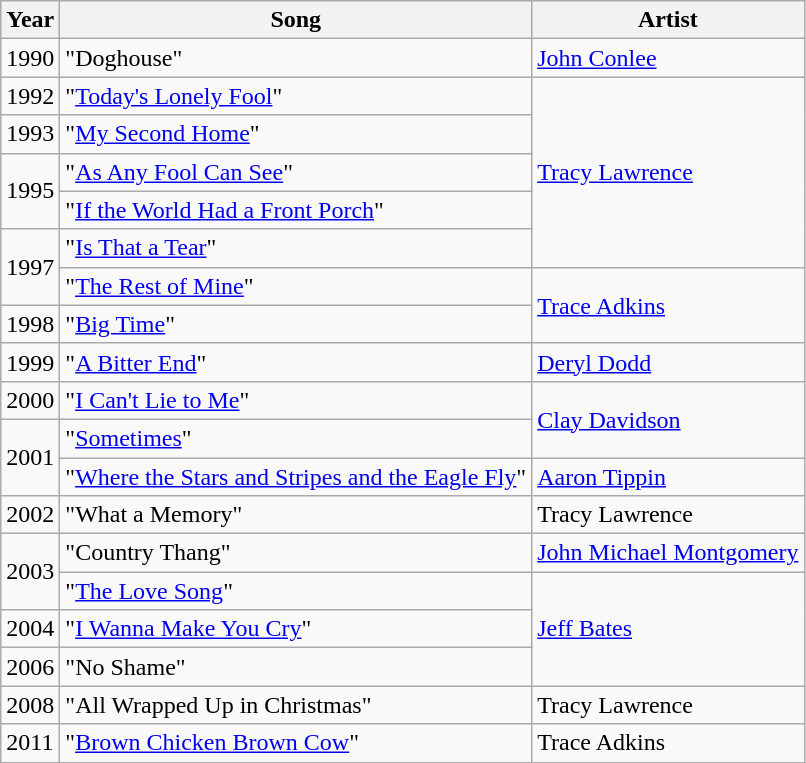<table class="wikitable">
<tr>
<th>Year</th>
<th>Song</th>
<th>Artist</th>
</tr>
<tr>
<td>1990</td>
<td>"Doghouse"</td>
<td><a href='#'>John Conlee</a></td>
</tr>
<tr>
<td>1992</td>
<td>"<a href='#'>Today's Lonely Fool</a>"</td>
<td rowspan=5><a href='#'>Tracy Lawrence</a></td>
</tr>
<tr>
<td>1993</td>
<td>"<a href='#'>My Second Home</a>"</td>
</tr>
<tr>
<td rowspan=2>1995</td>
<td>"<a href='#'>As Any Fool Can See</a>"</td>
</tr>
<tr>
<td>"<a href='#'>If the World Had a Front Porch</a>"</td>
</tr>
<tr>
<td rowspan=2>1997</td>
<td>"<a href='#'>Is That a Tear</a>"</td>
</tr>
<tr>
<td>"<a href='#'>The Rest of Mine</a>"</td>
<td rowspan=2><a href='#'>Trace Adkins</a></td>
</tr>
<tr>
<td>1998</td>
<td>"<a href='#'>Big Time</a>"</td>
</tr>
<tr>
<td>1999</td>
<td>"<a href='#'>A Bitter End</a>"</td>
<td><a href='#'>Deryl Dodd</a></td>
</tr>
<tr>
<td>2000</td>
<td>"<a href='#'>I Can't Lie to Me</a>"</td>
<td rowspan=2><a href='#'>Clay Davidson</a></td>
</tr>
<tr>
<td rowspan=2>2001</td>
<td>"<a href='#'>Sometimes</a>"</td>
</tr>
<tr>
<td>"<a href='#'>Where the Stars and Stripes and the Eagle Fly</a>"</td>
<td><a href='#'>Aaron Tippin</a></td>
</tr>
<tr>
<td>2002</td>
<td>"What a Memory"</td>
<td>Tracy Lawrence</td>
</tr>
<tr>
<td rowspan=2>2003</td>
<td>"Country Thang"</td>
<td><a href='#'>John Michael Montgomery</a></td>
</tr>
<tr>
<td>"<a href='#'>The Love Song</a>"</td>
<td rowspan=3><a href='#'>Jeff Bates</a></td>
</tr>
<tr>
<td>2004</td>
<td>"<a href='#'>I Wanna Make You Cry</a>"</td>
</tr>
<tr>
<td>2006</td>
<td>"No Shame"</td>
</tr>
<tr>
<td>2008</td>
<td>"All Wrapped Up in Christmas"</td>
<td>Tracy Lawrence</td>
</tr>
<tr>
<td>2011</td>
<td>"<a href='#'>Brown Chicken Brown Cow</a>"</td>
<td>Trace Adkins</td>
</tr>
</table>
